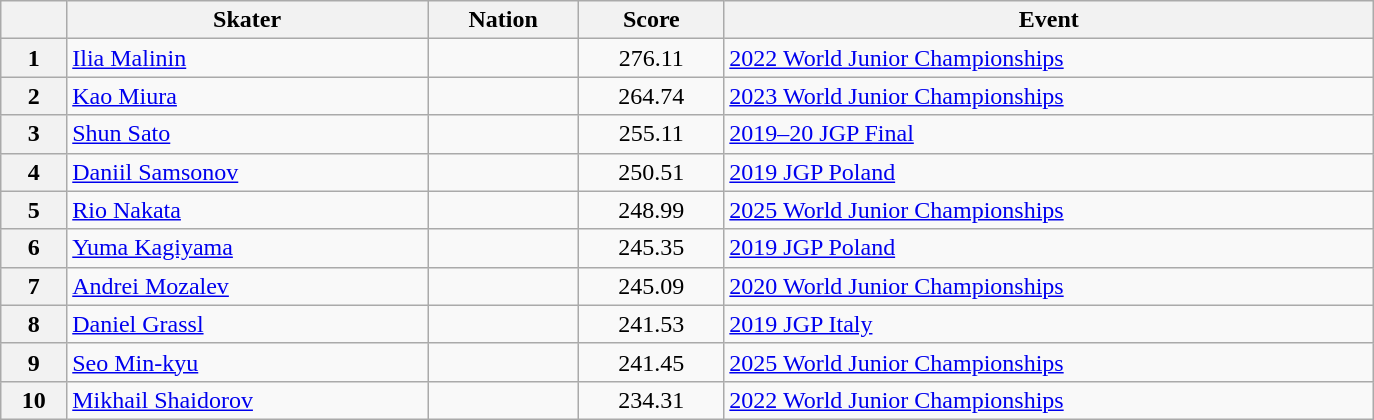<table class="wikitable sortable" style="text-align:left; width:72.5%">
<tr>
<th scope="col"></th>
<th scope="col">Skater</th>
<th scope="col">Nation</th>
<th scope="col">Score</th>
<th scope="col">Event</th>
</tr>
<tr>
<th scope="row">1</th>
<td><a href='#'>Ilia Malinin</a></td>
<td></td>
<td style="text-align:center;">276.11</td>
<td><a href='#'>2022 World Junior Championships</a></td>
</tr>
<tr>
<th scope="row">2</th>
<td><a href='#'>Kao Miura</a></td>
<td></td>
<td style="text-align:center;">264.74</td>
<td><a href='#'>2023 World Junior Championships</a></td>
</tr>
<tr>
<th scope="row">3</th>
<td><a href='#'>Shun Sato</a></td>
<td></td>
<td style="text-align:center;">255.11</td>
<td><a href='#'>2019–20 JGP Final</a></td>
</tr>
<tr>
<th scope="row">4</th>
<td><a href='#'>Daniil Samsonov</a></td>
<td></td>
<td style="text-align:center;">250.51</td>
<td><a href='#'>2019 JGP Poland</a></td>
</tr>
<tr>
<th scope="row">5</th>
<td><a href='#'>Rio Nakata</a></td>
<td></td>
<td style="text-align:center;">248.99</td>
<td><a href='#'>2025 World Junior Championships</a></td>
</tr>
<tr>
<th scope="row">6</th>
<td><a href='#'>Yuma Kagiyama</a></td>
<td></td>
<td style="text-align:center;">245.35</td>
<td><a href='#'>2019 JGP Poland</a></td>
</tr>
<tr>
<th scope="row">7</th>
<td><a href='#'>Andrei Mozalev</a></td>
<td></td>
<td style="text-align:center;">245.09</td>
<td><a href='#'>2020 World Junior Championships</a></td>
</tr>
<tr>
<th scope="row">8</th>
<td><a href='#'>Daniel Grassl</a></td>
<td></td>
<td style=text-align:center;">241.53</td>
<td><a href='#'>2019 JGP Italy</a></td>
</tr>
<tr>
<th scope="row">9</th>
<td><a href='#'>Seo Min-kyu</a></td>
<td></td>
<td style="text-align:center;">241.45</td>
<td><a href='#'>2025 World Junior Championships</a></td>
</tr>
<tr>
<th scope="row">10</th>
<td><a href='#'>Mikhail Shaidorov</a></td>
<td></td>
<td style="text-align:center;">234.31</td>
<td><a href='#'>2022 World Junior Championships</a></td>
</tr>
</table>
